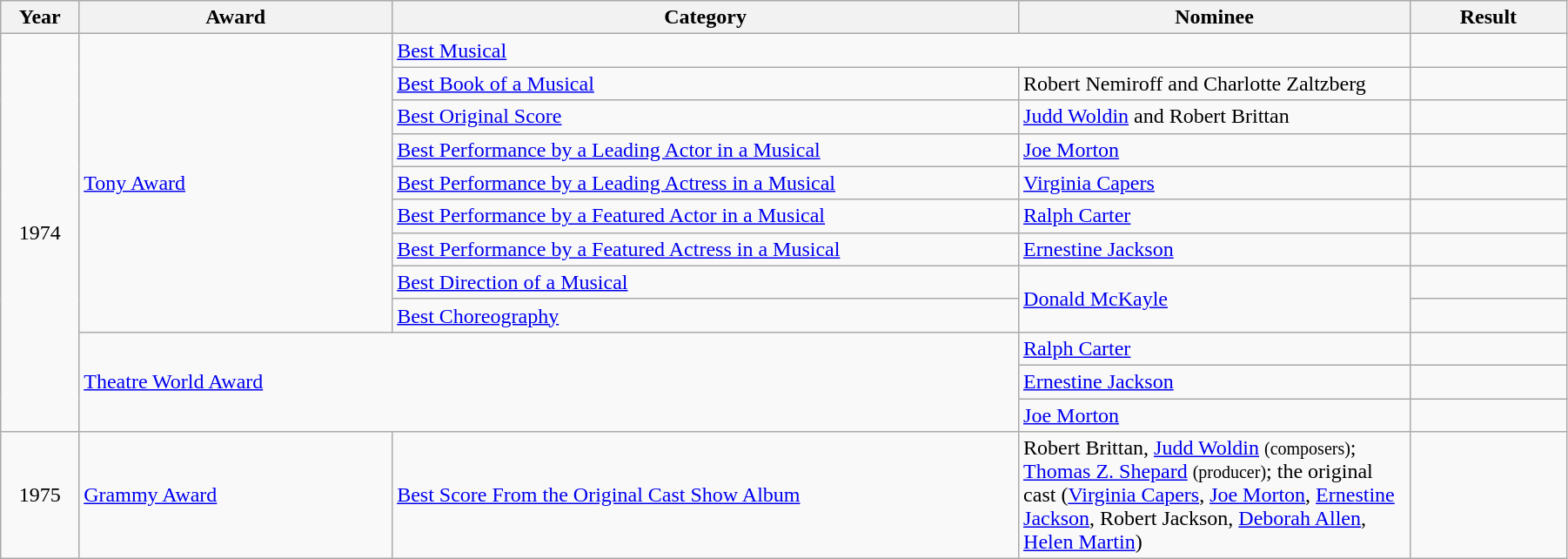<table class="wikitable" width="95%">
<tr>
<th width="5%">Year</th>
<th width="20%">Award</th>
<th width="40%">Category</th>
<th width="25%">Nominee</th>
<th width="10%">Result</th>
</tr>
<tr>
<td rowspan="12" align="center">1974</td>
<td rowspan="9"><a href='#'>Tony Award</a></td>
<td colspan="2"><a href='#'>Best Musical</a></td>
<td></td>
</tr>
<tr>
<td><a href='#'>Best Book of a Musical</a></td>
<td>Robert Nemiroff and Charlotte Zaltzberg</td>
<td></td>
</tr>
<tr>
<td><a href='#'>Best Original Score</a></td>
<td><a href='#'>Judd Woldin</a> and Robert Brittan</td>
<td></td>
</tr>
<tr>
<td><a href='#'>Best Performance by a Leading Actor in a Musical</a></td>
<td><a href='#'>Joe Morton</a></td>
<td></td>
</tr>
<tr>
<td><a href='#'>Best Performance by a Leading Actress in a Musical</a></td>
<td><a href='#'>Virginia Capers</a></td>
<td></td>
</tr>
<tr>
<td><a href='#'>Best Performance by a Featured Actor in a Musical</a></td>
<td><a href='#'>Ralph Carter</a></td>
<td></td>
</tr>
<tr>
<td><a href='#'>Best Performance by a Featured Actress in a Musical</a></td>
<td><a href='#'>Ernestine Jackson</a></td>
<td></td>
</tr>
<tr>
<td><a href='#'>Best Direction of a Musical</a></td>
<td rowspan="2"><a href='#'>Donald McKayle</a></td>
<td></td>
</tr>
<tr>
<td><a href='#'>Best Choreography</a></td>
<td></td>
</tr>
<tr>
<td rowspan="3" colspan="2"><a href='#'>Theatre World Award</a></td>
<td><a href='#'>Ralph Carter</a></td>
<td></td>
</tr>
<tr>
<td><a href='#'>Ernestine Jackson</a></td>
<td></td>
</tr>
<tr>
<td><a href='#'>Joe Morton</a></td>
<td></td>
</tr>
<tr>
<td rowspan="1" align="center">1975</td>
<td><a href='#'>Grammy Award</a></td>
<td><a href='#'>Best Score From the Original Cast Show Album</a></td>
<td>Robert Brittan, <a href='#'>Judd Woldin</a> <small>(composers)</small>; <a href='#'>Thomas Z. Shepard</a> <small>(producer)</small>; the original cast (<a href='#'>Virginia Capers</a>, <a href='#'>Joe Morton</a>, <a href='#'>Ernestine Jackson</a>, Robert Jackson, <a href='#'>Deborah Allen</a>, <a href='#'>Helen Martin</a>)</td>
<td></td>
</tr>
</table>
